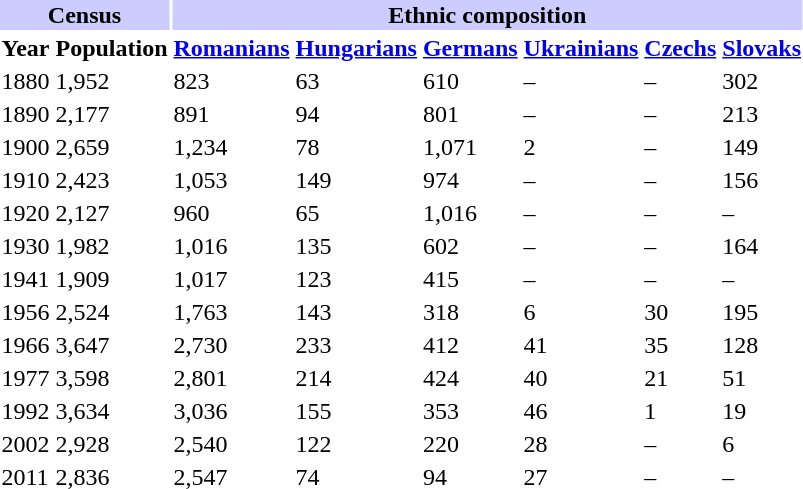<table class="toccolours">
<tr>
<th align="center" colspan="2" style="background:#ccccff;">Census</th>
<th align="center" colspan="6" style="background:#ccccff;">Ethnic composition</th>
</tr>
<tr>
<th>Year</th>
<th>Population</th>
<th><a href='#'>Romanians</a></th>
<th><a href='#'>Hungarians</a></th>
<th><a href='#'>Germans</a></th>
<th><a href='#'>Ukrainians</a></th>
<th><a href='#'>Czechs</a></th>
<th><a href='#'>Slovaks</a></th>
</tr>
<tr>
<td>1880</td>
<td>1,952</td>
<td>823</td>
<td>63</td>
<td>610</td>
<td>–</td>
<td>–</td>
<td>302</td>
</tr>
<tr>
<td>1890</td>
<td>2,177</td>
<td>891</td>
<td>94</td>
<td>801</td>
<td>–</td>
<td>–</td>
<td>213</td>
</tr>
<tr>
<td>1900</td>
<td>2,659</td>
<td>1,234</td>
<td>78</td>
<td>1,071</td>
<td>2</td>
<td>–</td>
<td>149</td>
</tr>
<tr>
<td>1910</td>
<td>2,423</td>
<td>1,053</td>
<td>149</td>
<td>974</td>
<td>–</td>
<td>–</td>
<td>156</td>
</tr>
<tr>
<td>1920</td>
<td>2,127</td>
<td>960</td>
<td>65</td>
<td>1,016</td>
<td>–</td>
<td>–</td>
<td>–</td>
</tr>
<tr>
<td>1930</td>
<td>1,982</td>
<td>1,016</td>
<td>135</td>
<td>602</td>
<td>–</td>
<td>–</td>
<td>164</td>
</tr>
<tr>
<td>1941</td>
<td>1,909</td>
<td>1,017</td>
<td>123</td>
<td>415</td>
<td>–</td>
<td>–</td>
<td>–</td>
</tr>
<tr>
<td>1956</td>
<td>2,524</td>
<td>1,763</td>
<td>143</td>
<td>318</td>
<td>6</td>
<td>30</td>
<td>195</td>
</tr>
<tr>
<td>1966</td>
<td>3,647</td>
<td>2,730</td>
<td>233</td>
<td>412</td>
<td>41</td>
<td>35</td>
<td>128</td>
</tr>
<tr>
<td>1977</td>
<td>3,598</td>
<td>2,801</td>
<td>214</td>
<td>424</td>
<td>40</td>
<td>21</td>
<td>51</td>
</tr>
<tr>
<td>1992</td>
<td>3,634</td>
<td>3,036</td>
<td>155</td>
<td>353</td>
<td>46</td>
<td>1</td>
<td>19</td>
</tr>
<tr>
<td>2002</td>
<td>2,928</td>
<td>2,540</td>
<td>122</td>
<td>220</td>
<td>28</td>
<td>–</td>
<td>6</td>
</tr>
<tr>
<td>2011</td>
<td>2,836</td>
<td>2,547</td>
<td>74</td>
<td>94</td>
<td>27</td>
<td>–</td>
<td>–</td>
</tr>
</table>
